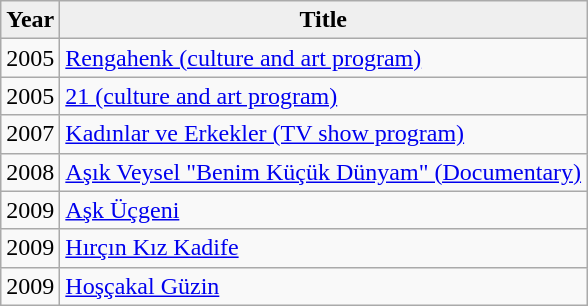<table class="wikitable">
<tr>
<th style="background:#efefef;">Year</th>
<th style="background:#efefef;">Title</th>
</tr>
<tr>
<td>2005</td>
<td><a href='#'>Rengahenk (culture and art program)</a></td>
</tr>
<tr>
<td>2005</td>
<td><a href='#'>21 (culture and art program)</a></td>
</tr>
<tr>
<td>2007</td>
<td><a href='#'>Kadınlar ve Erkekler (TV show program)</a></td>
</tr>
<tr>
<td>2008</td>
<td><a href='#'>Aşık Veysel "Benim Küçük Dünyam" (Documentary)</a></td>
</tr>
<tr>
<td>2009</td>
<td><a href='#'>Aşk Üçgeni</a></td>
</tr>
<tr>
<td>2009</td>
<td><a href='#'>Hırçın Kız Kadife</a></td>
</tr>
<tr>
<td>2009</td>
<td><a href='#'>Hoşçakal Güzin</a></td>
</tr>
</table>
